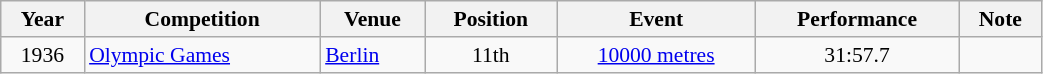<table class="wikitable" width=55% style="font-size:90%; text-align:center;">
<tr>
<th>Year</th>
<th>Competition</th>
<th>Venue</th>
<th>Position</th>
<th>Event</th>
<th>Performance</th>
<th>Note</th>
</tr>
<tr>
<td rowspan=1>1936</td>
<td rowspan=1 align=left><a href='#'>Olympic Games</a></td>
<td rowspan=1 align=left> <a href='#'>Berlin</a></td>
<td>11th</td>
<td><a href='#'>10000 metres</a></td>
<td>31:57.7</td>
<td></td>
</tr>
</table>
